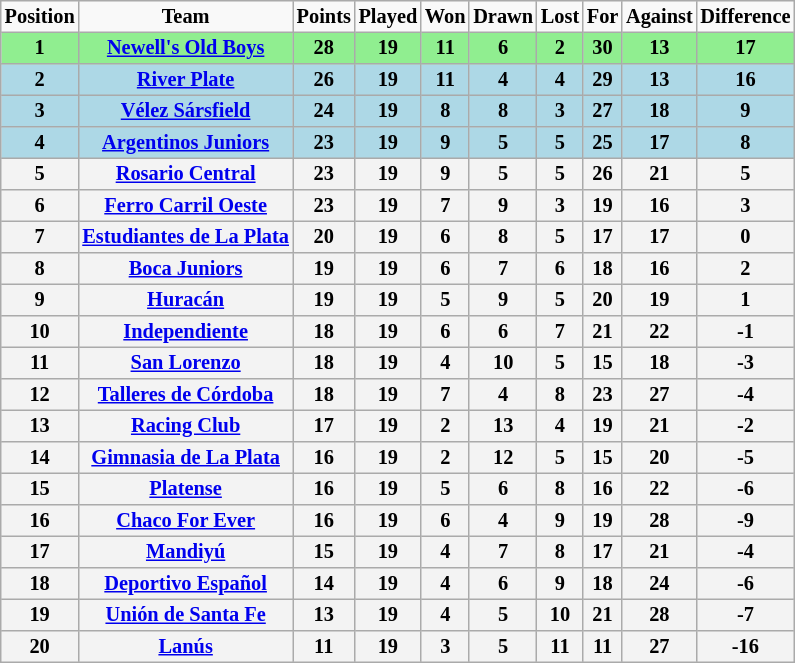<table border="2" cellpadding="2" cellspacing="0" style="margin: 0; background: #f9f9f9; border: 1px #aaa solid; border-collapse: collapse; font-size: 85%;">
<tr>
<th>Position</th>
<th>Team</th>
<th>Points</th>
<th>Played</th>
<th>Won</th>
<th>Drawn</th>
<th>Lost</th>
<th>For</th>
<th>Against</th>
<th>Difference</th>
</tr>
<tr>
<th bgcolor="lightgreen">1</th>
<th bgcolor="lightgreen"><a href='#'>Newell's Old Boys</a></th>
<th bgcolor="lightgreen">28</th>
<th bgcolor="lightgreen">19</th>
<th bgcolor="lightgreen">11</th>
<th bgcolor="lightgreen">6</th>
<th bgcolor="lightgreen">2</th>
<th bgcolor="lightgreen">30</th>
<th bgcolor="lightgreen">13</th>
<th bgcolor="lightgreen">17</th>
</tr>
<tr>
<th bgcolor="lightblue">2</th>
<th bgcolor="lightblue"><a href='#'>River Plate</a></th>
<th bgcolor="lightblue">26</th>
<th bgcolor="lightblue">19</th>
<th bgcolor="lightblue">11</th>
<th bgcolor="lightblue">4</th>
<th bgcolor="lightblue">4</th>
<th bgcolor="lightblue">29</th>
<th bgcolor="lightblue">13</th>
<th bgcolor="lightblue">16</th>
</tr>
<tr>
<th bgcolor="lightblue">3</th>
<th bgcolor="lightblue"><a href='#'>Vélez Sársfield</a></th>
<th bgcolor="lightblue">24</th>
<th bgcolor="lightblue">19</th>
<th bgcolor="lightblue">8</th>
<th bgcolor="lightblue">8</th>
<th bgcolor="lightblue">3</th>
<th bgcolor="lightblue">27</th>
<th bgcolor="lightblue">18</th>
<th bgcolor="lightblue">9</th>
</tr>
<tr>
<th bgcolor="lightblue">4</th>
<th bgcolor="lightblue"><a href='#'>Argentinos Juniors</a></th>
<th bgcolor="lightblue">23</th>
<th bgcolor="lightblue">19</th>
<th bgcolor="lightblue">9</th>
<th bgcolor="lightblue">5</th>
<th bgcolor="lightblue">5</th>
<th bgcolor="lightblue">25</th>
<th bgcolor="lightblue">17</th>
<th bgcolor="lightblue">8</th>
</tr>
<tr>
<th bgcolor="F3F3F3">5</th>
<th bgcolor="F3F3F3"><a href='#'>Rosario Central</a></th>
<th bgcolor="F3F3F3">23</th>
<th bgcolor="F3F3F3">19</th>
<th bgcolor="F3F3F3">9</th>
<th bgcolor="F3F3F3">5</th>
<th bgcolor="F3F3F3">5</th>
<th bgcolor="F3F3F3">26</th>
<th bgcolor="F3F3F3">21</th>
<th bgcolor="F3F3F3">5</th>
</tr>
<tr>
<th bgcolor="F3F3F3">6</th>
<th bgcolor="F3F3F3"><a href='#'>Ferro Carril Oeste</a></th>
<th bgcolor="F3F3F3">23</th>
<th bgcolor="F3F3F3">19</th>
<th bgcolor="F3F3F3">7</th>
<th bgcolor="F3F3F3">9</th>
<th bgcolor="F3F3F3">3</th>
<th bgcolor="F3F3F3">19</th>
<th bgcolor="F3F3F3">16</th>
<th bgcolor="F3F3F3">3</th>
</tr>
<tr>
<th bgcolor="F3F3F3">7</th>
<th bgcolor="F3F3F3"><a href='#'>Estudiantes de La Plata</a></th>
<th bgcolor="F3F3F3">20</th>
<th bgcolor="F3F3F3">19</th>
<th bgcolor="F3F3F3">6</th>
<th bgcolor="F3F3F3">8</th>
<th bgcolor="F3F3F3">5</th>
<th bgcolor="F3F3F3">17</th>
<th bgcolor="F3F3F3">17</th>
<th bgcolor="F3F3F3">0</th>
</tr>
<tr>
<th bgcolor="F3F3F3">8</th>
<th bgcolor="F3F3F3"><a href='#'>Boca Juniors</a></th>
<th bgcolor="F3F3F3">19</th>
<th bgcolor="F3F3F3">19</th>
<th bgcolor="F3F3F3">6</th>
<th bgcolor="F3F3F3">7</th>
<th bgcolor="F3F3F3">6</th>
<th bgcolor="F3F3F3">18</th>
<th bgcolor="F3F3F3">16</th>
<th bgcolor="F3F3F3">2</th>
</tr>
<tr>
<th bgcolor="F3F3F3">9</th>
<th bgcolor="F3F3F3"><a href='#'>Huracán</a></th>
<th bgcolor="F3F3F3">19</th>
<th bgcolor="F3F3F3">19</th>
<th bgcolor="F3F3F3">5</th>
<th bgcolor="F3F3F3">9</th>
<th bgcolor="F3F3F3">5</th>
<th bgcolor="F3F3F3">20</th>
<th bgcolor="F3F3F3">19</th>
<th bgcolor="F3F3F3">1</th>
</tr>
<tr>
<th bgcolor="F3F3F3">10</th>
<th bgcolor="F3F3F3"><a href='#'>Independiente</a></th>
<th bgcolor="F3F3F3">18</th>
<th bgcolor="F3F3F3">19</th>
<th bgcolor="F3F3F3">6</th>
<th bgcolor="F3F3F3">6</th>
<th bgcolor="F3F3F3">7</th>
<th bgcolor="F3F3F3">21</th>
<th bgcolor="F3F3F3">22</th>
<th bgcolor="F3F3F3">-1</th>
</tr>
<tr>
<th bgcolor="F3F3F3">11</th>
<th bgcolor="F3F3F3"><a href='#'>San Lorenzo</a></th>
<th bgcolor="F3F3F3">18</th>
<th bgcolor="F3F3F3">19</th>
<th bgcolor="F3F3F3">4</th>
<th bgcolor="F3F3F3">10</th>
<th bgcolor="F3F3F3">5</th>
<th bgcolor="F3F3F3">15</th>
<th bgcolor="F3F3F3">18</th>
<th bgcolor="F3F3F3">-3</th>
</tr>
<tr>
<th bgcolor="F3F3F3">12</th>
<th bgcolor="F3F3F3"><a href='#'>Talleres de Córdoba</a></th>
<th bgcolor="F3F3F3">18</th>
<th bgcolor="F3F3F3">19</th>
<th bgcolor="F3F3F3">7</th>
<th bgcolor="F3F3F3">4</th>
<th bgcolor="F3F3F3">8</th>
<th bgcolor="F3F3F3">23</th>
<th bgcolor="F3F3F3">27</th>
<th bgcolor="F3F3F3">-4</th>
</tr>
<tr>
<th bgcolor="F3F3F3">13</th>
<th bgcolor="F3F3F3"><a href='#'>Racing Club</a></th>
<th bgcolor="F3F3F3">17</th>
<th bgcolor="F3F3F3">19</th>
<th bgcolor="F3F3F3">2</th>
<th bgcolor="F3F3F3">13</th>
<th bgcolor="F3F3F3">4</th>
<th bgcolor="F3F3F3">19</th>
<th bgcolor="F3F3F3">21</th>
<th bgcolor="F3F3F3">-2</th>
</tr>
<tr>
<th bgcolor="F3F3F3">14</th>
<th bgcolor="F3F3F3"><a href='#'>Gimnasia de La Plata</a></th>
<th bgcolor="F3F3F3">16</th>
<th bgcolor="F3F3F3">19</th>
<th bgcolor="F3F3F3">2</th>
<th bgcolor="F3F3F3">12</th>
<th bgcolor="F3F3F3">5</th>
<th bgcolor="F3F3F3">15</th>
<th bgcolor="F3F3F3">20</th>
<th bgcolor="F3F3F3">-5</th>
</tr>
<tr>
<th bgcolor="F3F3F3">15</th>
<th bgcolor="F3F3F3"><a href='#'>Platense</a></th>
<th bgcolor="F3F3F3">16</th>
<th bgcolor="F3F3F3">19</th>
<th bgcolor="F3F3F3">5</th>
<th bgcolor="F3F3F3">6</th>
<th bgcolor="F3F3F3">8</th>
<th bgcolor="F3F3F3">16</th>
<th bgcolor="F3F3F3">22</th>
<th bgcolor="F3F3F3">-6</th>
</tr>
<tr>
<th bgcolor="F3F3F3">16</th>
<th bgcolor="F3F3F3"><a href='#'>Chaco For Ever</a></th>
<th bgcolor="F3F3F3">16</th>
<th bgcolor="F3F3F3">19</th>
<th bgcolor="F3F3F3">6</th>
<th bgcolor="F3F3F3">4</th>
<th bgcolor="F3F3F3">9</th>
<th bgcolor="F3F3F3">19</th>
<th bgcolor="F3F3F3">28</th>
<th bgcolor="F3F3F3">-9</th>
</tr>
<tr>
<th bgcolor="F3F3F3">17</th>
<th bgcolor="F3F3F3"><a href='#'>Mandiyú</a></th>
<th bgcolor="F3F3F3">15</th>
<th bgcolor="F3F3F3">19</th>
<th bgcolor="F3F3F3">4</th>
<th bgcolor="F3F3F3">7</th>
<th bgcolor="F3F3F3">8</th>
<th bgcolor="F3F3F3">17</th>
<th bgcolor="F3F3F3">21</th>
<th bgcolor="F3F3F3">-4</th>
</tr>
<tr>
<th bgcolor="F3F3F3">18</th>
<th bgcolor="F3F3F3"><a href='#'>Deportivo Español</a></th>
<th bgcolor="F3F3F3">14</th>
<th bgcolor="F3F3F3">19</th>
<th bgcolor="F3F3F3">4</th>
<th bgcolor="F3F3F3">6</th>
<th bgcolor="F3F3F3">9</th>
<th bgcolor="F3F3F3">18</th>
<th bgcolor="F3F3F3">24</th>
<th bgcolor="F3F3F3">-6</th>
</tr>
<tr>
<th bgcolor="F3F3F3">19</th>
<th bgcolor="F3F3F3"><a href='#'>Unión de Santa Fe</a></th>
<th bgcolor="F3F3F3">13</th>
<th bgcolor="F3F3F3">19</th>
<th bgcolor="F3F3F3">4</th>
<th bgcolor="F3F3F3">5</th>
<th bgcolor="F3F3F3">10</th>
<th bgcolor="F3F3F3">21</th>
<th bgcolor="F3F3F3">28</th>
<th bgcolor="F3F3F3">-7</th>
</tr>
<tr>
<th bgcolor="F3F3F3">20</th>
<th bgcolor="F3F3F3"><a href='#'>Lanús</a></th>
<th bgcolor="F3F3F3">11</th>
<th bgcolor="F3F3F3">19</th>
<th bgcolor="F3F3F3">3</th>
<th bgcolor="F3F3F3">5</th>
<th bgcolor="F3F3F3">11</th>
<th bgcolor="F3F3F3">11</th>
<th bgcolor="F3F3F3">27</th>
<th bgcolor="F3F3F3">-16</th>
</tr>
</table>
